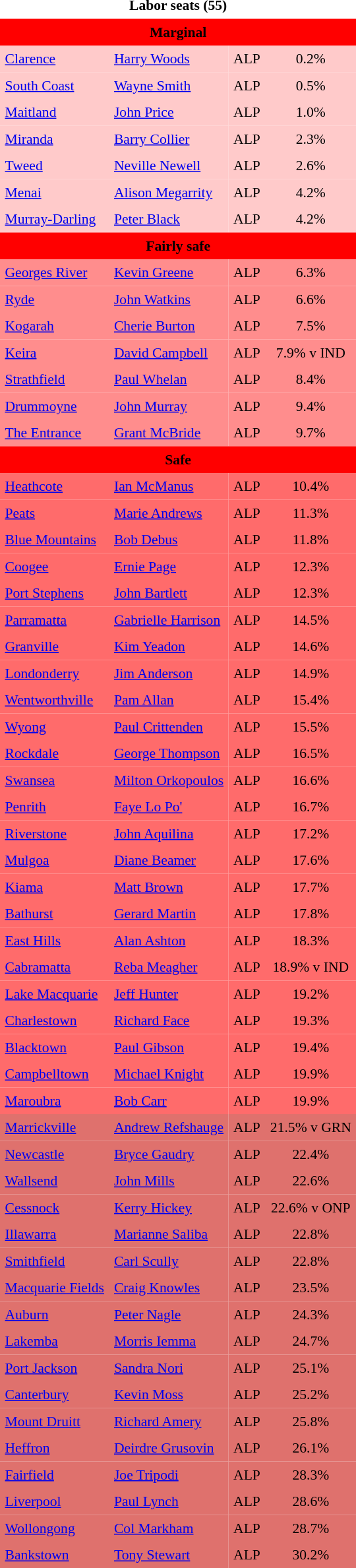<table class="toccolours" cellpadding="5" cellspacing="0" style="float:left; margin-right:.5em; margin-top:.4em; font-size:90%;">
<tr>
<td COLSPAN=4 align="center"><strong>Labor seats (55)</strong></td>
</tr>
<tr>
<td COLSPAN=4 align="center" bgcolor="red"><span><strong>Marginal</strong></span></td>
</tr>
<tr>
<td align="left" bgcolor="FFCACA"><a href='#'>Clarence</a></td>
<td align="left" bgcolor="FFCACA"><a href='#'>Harry Woods</a></td>
<td align="left" bgcolor="FFCACA">ALP</td>
<td align="center" bgcolor="FFCACA">0.2%</td>
</tr>
<tr>
<td align="left" bgcolor="FFCACA"><a href='#'>South Coast</a></td>
<td align="left" bgcolor="FFCACA"><a href='#'>Wayne Smith</a></td>
<td align="left" bgcolor="FFCACA">ALP</td>
<td align="center" bgcolor="FFCACA">0.5%</td>
</tr>
<tr>
<td align="left" bgcolor="FFCACA"><a href='#'>Maitland</a></td>
<td align="left" bgcolor="FFCACA"><a href='#'>John Price</a></td>
<td align="left" bgcolor="FFCACA">ALP</td>
<td align="center" bgcolor="FFCACA">1.0%</td>
</tr>
<tr>
<td align="left" bgcolor="FFCACA"><a href='#'>Miranda</a></td>
<td align="left" bgcolor="FFCACA"><a href='#'>Barry Collier</a></td>
<td align="left" bgcolor="FFCACA">ALP</td>
<td align="center" bgcolor="FFCACA">2.3%</td>
</tr>
<tr>
<td align="left" bgcolor="FFCACA"><a href='#'>Tweed</a></td>
<td align="left" bgcolor="FFCACA"><a href='#'>Neville Newell</a></td>
<td align="left" bgcolor="FFCACA">ALP</td>
<td align="center" bgcolor="FFCACA">2.6%</td>
</tr>
<tr>
<td align="left" bgcolor="FFCACA"><a href='#'>Menai</a></td>
<td align="left" bgcolor="FFCACA"><a href='#'>Alison Megarrity</a></td>
<td align="left" bgcolor="FFCACA">ALP</td>
<td align="center" bgcolor="FFCACA">4.2%</td>
</tr>
<tr>
<td align="left" bgcolor="FFCACA"><a href='#'>Murray-Darling</a></td>
<td align="left" bgcolor="FFCACA"><a href='#'>Peter Black</a></td>
<td align="left" bgcolor="FFCACA">ALP</td>
<td align="center" bgcolor="FFCACA">4.2%</td>
</tr>
<tr>
<td COLSPAN=4 align="center" bgcolor="red"><span><strong>Fairly safe</strong></span></td>
</tr>
<tr>
<td align="left" bgcolor="FF8D8D"><a href='#'>Georges River</a></td>
<td align="left" bgcolor="FF8D8D"><a href='#'>Kevin Greene</a></td>
<td align="left" bgcolor="FF8D8D">ALP</td>
<td align="center" bgcolor="FF8D8D">6.3%</td>
</tr>
<tr>
<td align="left" bgcolor="FF8D8D"><a href='#'>Ryde</a></td>
<td align="left" bgcolor="FF8D8D"><a href='#'>John Watkins</a></td>
<td align="left" bgcolor="FF8D8D">ALP</td>
<td align="center" bgcolor="FF8D8D">6.6%</td>
</tr>
<tr>
<td align="left" bgcolor="FF8D8D"><a href='#'>Kogarah</a></td>
<td align="left" bgcolor="FF8D8D"><a href='#'>Cherie Burton</a></td>
<td align="left" bgcolor="FF8D8D">ALP</td>
<td align="center" bgcolor="FF8D8D">7.5%</td>
</tr>
<tr>
<td align="left" bgcolor="FF8D8D"><a href='#'>Keira</a></td>
<td align="left" bgcolor="FF8D8D"><a href='#'>David Campbell</a></td>
<td align="left" bgcolor="FF8D8D">ALP</td>
<td align="center" bgcolor="FF8D8D">7.9% v IND</td>
</tr>
<tr>
<td align="left" bgcolor="FF8D8D"><a href='#'>Strathfield</a></td>
<td align="left" bgcolor="FF8D8D"><a href='#'>Paul Whelan</a></td>
<td align="left" bgcolor="FF8D8D">ALP</td>
<td align="center" bgcolor="FF8D8D">8.4%</td>
</tr>
<tr>
<td align="left" bgcolor="FF8D8D"><a href='#'>Drummoyne</a></td>
<td align="left" bgcolor="FF8D8D"><a href='#'>John Murray</a></td>
<td align="left" bgcolor="FF8D8D">ALP</td>
<td align="center" bgcolor="FF8D8D">9.4%</td>
</tr>
<tr>
<td align="left" bgcolor="FF8D8D"><a href='#'>The Entrance</a></td>
<td align="left" bgcolor="FF8D8D"><a href='#'>Grant McBride</a></td>
<td align="left" bgcolor="FF8D8D">ALP</td>
<td align="center" bgcolor="FF8D8D">9.7%</td>
</tr>
<tr>
<td COLSPAN=4 align="center" bgcolor="red"><span><strong>Safe</strong></span></td>
</tr>
<tr>
<td align="left" bgcolor="FF6B6B"><a href='#'>Heathcote</a></td>
<td align="left" bgcolor="FF6B6B"><a href='#'>Ian McManus</a></td>
<td align="left" bgcolor="FF6B6B">ALP</td>
<td align="center" bgcolor="FF6B6B">10.4%</td>
</tr>
<tr>
<td align="left" bgcolor="FF6B6B"><a href='#'>Peats</a></td>
<td align="left" bgcolor="FF6B6B"><a href='#'>Marie Andrews</a></td>
<td align="left" bgcolor="FF6B6B">ALP</td>
<td align="center" bgcolor="FF6B6B">11.3%</td>
</tr>
<tr>
<td align="left" bgcolor="FF6B6B"><a href='#'>Blue Mountains</a></td>
<td align="left" bgcolor="FF6B6B"><a href='#'>Bob Debus</a></td>
<td align="left" bgcolor="FF6B6B">ALP</td>
<td align="center" bgcolor="FF6B6B">11.8%</td>
</tr>
<tr>
<td align="left" bgcolor="FF6B6B"><a href='#'>Coogee</a></td>
<td align="left" bgcolor="FF6B6B"><a href='#'>Ernie Page</a></td>
<td align="left" bgcolor="FF6B6B">ALP</td>
<td align="center" bgcolor="FF6B6B">12.3%</td>
</tr>
<tr>
<td align="left" bgcolor="FF6B6B"><a href='#'>Port Stephens</a></td>
<td align="left" bgcolor="FF6B6B"><a href='#'>John Bartlett</a></td>
<td align="left" bgcolor="FF6B6B">ALP</td>
<td align="center" bgcolor="FF6B6B">12.3%</td>
</tr>
<tr>
<td align="left" bgcolor="FF6B6B"><a href='#'>Parramatta</a></td>
<td align="left" bgcolor="FF6B6B"><a href='#'>Gabrielle Harrison</a></td>
<td align="left" bgcolor="FF6B6B">ALP</td>
<td align="center" bgcolor="FF6B6B">14.5%</td>
</tr>
<tr>
<td align="left" bgcolor="FF6B6B"><a href='#'>Granville</a></td>
<td align="left" bgcolor="FF6B6B"><a href='#'>Kim Yeadon</a></td>
<td align="left" bgcolor="FF6B6B">ALP</td>
<td align="center" bgcolor="FF6B6B">14.6%</td>
</tr>
<tr>
<td align="left" bgcolor="FF6B6B"><a href='#'>Londonderry</a></td>
<td align="left" bgcolor="FF6B6B"><a href='#'>Jim Anderson</a></td>
<td align="left" bgcolor="FF6B6B">ALP</td>
<td align="center" bgcolor="FF6B6B">14.9%</td>
</tr>
<tr>
<td align="left" bgcolor="FF6B6B"><a href='#'>Wentworthville</a></td>
<td align="left" bgcolor="FF6B6B"><a href='#'>Pam Allan</a></td>
<td align="left" bgcolor="FF6B6B">ALP</td>
<td align="center" bgcolor="FF6B6B">15.4%</td>
</tr>
<tr>
<td align="left" bgcolor="FF6B6B"><a href='#'>Wyong</a></td>
<td align="left" bgcolor="FF6B6B"><a href='#'>Paul Crittenden</a></td>
<td align="left" bgcolor="FF6B6B">ALP</td>
<td align="center" bgcolor="FF6B6B">15.5%</td>
</tr>
<tr>
<td align="left" bgcolor="FF6B6B"><a href='#'>Rockdale</a></td>
<td align="left" bgcolor="FF6B6B"><a href='#'>George Thompson</a></td>
<td align="left" bgcolor="FF6B6B">ALP</td>
<td align="center" bgcolor="FF6B6B">16.5%</td>
</tr>
<tr>
<td align="left" bgcolor="FF6B6B"><a href='#'>Swansea</a></td>
<td align="left" bgcolor="FF6B6B"><a href='#'>Milton Orkopoulos</a></td>
<td align="left" bgcolor="FF6B6B">ALP</td>
<td align="center" bgcolor="FF6B6B">16.6%</td>
</tr>
<tr>
<td align="left" bgcolor="FF6B6B"><a href='#'>Penrith</a></td>
<td align="left" bgcolor="FF6B6B"><a href='#'>Faye Lo Po'</a></td>
<td align="left" bgcolor="FF6B6B">ALP</td>
<td align="center" bgcolor="FF6B6B">16.7%</td>
</tr>
<tr>
<td align="left" bgcolor="FF6B6B"><a href='#'>Riverstone</a></td>
<td align="left" bgcolor="FF6B6B"><a href='#'>John Aquilina</a></td>
<td align="left" bgcolor="FF6B6B">ALP</td>
<td align="center" bgcolor="FF6B6B">17.2%</td>
</tr>
<tr>
<td align="left" bgcolor="FF6B6B"><a href='#'>Mulgoa</a></td>
<td align="left" bgcolor="FF6B6B"><a href='#'>Diane Beamer</a></td>
<td align="left" bgcolor="FF6B6B">ALP</td>
<td align="center" bgcolor="FF6B6B">17.6%</td>
</tr>
<tr>
<td align="left" bgcolor="FF6B6B"><a href='#'>Kiama</a></td>
<td align="left" bgcolor="FF6B6B"><a href='#'>Matt Brown</a></td>
<td align="left" bgcolor="FF6B6B">ALP</td>
<td align="center" bgcolor="FF6B6B">17.7%</td>
</tr>
<tr>
<td align="left" bgcolor="FF6B6B"><a href='#'>Bathurst</a></td>
<td align="left" bgcolor="FF6B6B"><a href='#'>Gerard Martin</a></td>
<td align="left" bgcolor="FF6B6B">ALP</td>
<td align="center" bgcolor="FF6B6B">17.8%</td>
</tr>
<tr>
<td align="left" bgcolor="FF6B6B"><a href='#'>East Hills</a></td>
<td align="left" bgcolor="FF6B6B"><a href='#'>Alan Ashton</a></td>
<td align="left" bgcolor="FF6B6B">ALP</td>
<td align="center" bgcolor="FF6B6B">18.3%</td>
</tr>
<tr>
<td align="left" bgcolor="FF6B6B"><a href='#'>Cabramatta</a></td>
<td align="left" bgcolor="FF6B6B"><a href='#'>Reba Meagher</a></td>
<td align="left" bgcolor="FF6B6B">ALP</td>
<td align="center" bgcolor="FF6B6B">18.9% v IND</td>
</tr>
<tr>
<td align="left" bgcolor="FF6B6B"><a href='#'>Lake Macquarie</a></td>
<td align="left" bgcolor="FF6B6B"><a href='#'>Jeff Hunter</a></td>
<td align="left" bgcolor="FF6B6B">ALP</td>
<td align="center" bgcolor="FF6B6B">19.2%</td>
</tr>
<tr>
<td align="left" bgcolor="FF6B6B"><a href='#'>Charlestown</a></td>
<td align="left" bgcolor="FF6B6B"><a href='#'>Richard Face</a></td>
<td align="left" bgcolor="FF6B6B">ALP</td>
<td align="center" bgcolor="FF6B6B">19.3%</td>
</tr>
<tr>
<td align="left" bgcolor="FF6B6B"><a href='#'>Blacktown</a></td>
<td align="left" bgcolor="FF6B6B"><a href='#'>Paul Gibson</a></td>
<td align="left" bgcolor="FF6B6B">ALP</td>
<td align="center" bgcolor="FF6B6B">19.4%</td>
</tr>
<tr>
<td align="left" bgcolor="FF6B6B"><a href='#'>Campbelltown</a></td>
<td align="left" bgcolor="FF6B6B"><a href='#'>Michael Knight</a></td>
<td align="left" bgcolor="FF6B6B">ALP</td>
<td align="center" bgcolor="FF6B6B">19.9%</td>
</tr>
<tr>
<td align="left" bgcolor="FF6B6B"><a href='#'>Maroubra</a></td>
<td align="left" bgcolor="FF6B6B"><a href='#'>Bob Carr</a></td>
<td align="left" bgcolor="FF6B6B">ALP</td>
<td align="center" bgcolor="FF6B6B">19.9%</td>
</tr>
<tr>
<td align="left" bgcolor="DF716D"><a href='#'>Marrickville</a></td>
<td align="left" bgcolor="DF716D"><a href='#'>Andrew Refshauge</a></td>
<td align="left" bgcolor="DF716D">ALP</td>
<td align="center" bgcolor="DF716D">21.5% v GRN</td>
</tr>
<tr>
<td align="left" bgcolor="DF716D"><a href='#'>Newcastle</a></td>
<td align="left" bgcolor="DF716D"><a href='#'>Bryce Gaudry</a></td>
<td align="left" bgcolor="DF716D">ALP</td>
<td align="center" bgcolor="DF716D">22.4%</td>
</tr>
<tr>
<td align="left" bgcolor="DF716D"><a href='#'>Wallsend</a></td>
<td align="left" bgcolor="DF716D"><a href='#'>John Mills</a></td>
<td align="left" bgcolor="DF716D">ALP</td>
<td align="center" bgcolor="DF716D">22.6%</td>
</tr>
<tr>
<td align="left" bgcolor="DF716D"><a href='#'>Cessnock</a></td>
<td align="left" bgcolor="DF716D"><a href='#'>Kerry Hickey</a></td>
<td align="left" bgcolor="DF716D">ALP</td>
<td align="center" bgcolor="DF716D">22.6% v ONP</td>
</tr>
<tr>
<td align="left" bgcolor="DF716D"><a href='#'>Illawarra</a></td>
<td align="left" bgcolor="DF716D"><a href='#'>Marianne Saliba</a></td>
<td align="left" bgcolor="DF716D">ALP</td>
<td align="center" bgcolor="DF716D">22.8%</td>
</tr>
<tr>
<td align="left" bgcolor="DF716D"><a href='#'>Smithfield</a></td>
<td align="left" bgcolor="DF716D"><a href='#'>Carl Scully</a></td>
<td align="left" bgcolor="DF716D">ALP</td>
<td align="center" bgcolor="DF716D">22.8%</td>
</tr>
<tr>
<td align="left" bgcolor="DF716D"><a href='#'>Macquarie Fields</a></td>
<td align="left" bgcolor="DF716D"><a href='#'>Craig Knowles</a></td>
<td align="left" bgcolor="DF716D">ALP</td>
<td align="center" bgcolor="DF716D">23.5%</td>
</tr>
<tr>
<td align="left" bgcolor="DF716D"><a href='#'>Auburn</a></td>
<td align="left" bgcolor="DF716D"><a href='#'>Peter Nagle</a></td>
<td align="left" bgcolor="DF716D">ALP</td>
<td align="center" bgcolor="DF716D">24.3%</td>
</tr>
<tr>
<td align="left" bgcolor="DF716D"><a href='#'>Lakemba</a></td>
<td align="left" bgcolor="DF716D"><a href='#'>Morris Iemma</a></td>
<td align="left" bgcolor="DF716D">ALP</td>
<td align="center" bgcolor="DF716D">24.7%</td>
</tr>
<tr>
<td align="left" bgcolor="DF716D"><a href='#'>Port Jackson</a></td>
<td align="left" bgcolor="DF716D"><a href='#'>Sandra Nori</a></td>
<td align="left" bgcolor="DF716D">ALP</td>
<td align="center" bgcolor="DF716D">25.1%</td>
</tr>
<tr>
<td align="left" bgcolor="DF716D"><a href='#'>Canterbury</a></td>
<td align="left" bgcolor="DF716D"><a href='#'>Kevin Moss</a></td>
<td align="left" bgcolor="DF716D">ALP</td>
<td align="center" bgcolor="DF716D">25.2%</td>
</tr>
<tr>
<td align="left" bgcolor="DF716D"><a href='#'>Mount Druitt</a></td>
<td align="left" bgcolor="DF716D"><a href='#'>Richard Amery</a></td>
<td align="left" bgcolor="DF716D">ALP</td>
<td align="center" bgcolor="DF716D">25.8%</td>
</tr>
<tr>
<td align="left" bgcolor="DF716D"><a href='#'>Heffron</a></td>
<td align="left" bgcolor="DF716D"><a href='#'>Deirdre Grusovin</a></td>
<td align="left" bgcolor="DF716D">ALP</td>
<td align="center" bgcolor="DF716D">26.1%</td>
</tr>
<tr>
<td align="left" bgcolor="DF716D"><a href='#'>Fairfield</a></td>
<td align="left" bgcolor="DF716D"><a href='#'>Joe Tripodi</a></td>
<td align="left" bgcolor="DF716D">ALP</td>
<td align="center" bgcolor="DF716D">28.3%</td>
</tr>
<tr>
<td align="left" bgcolor="DF716D"><a href='#'>Liverpool</a></td>
<td align="left" bgcolor="DF716D"><a href='#'>Paul Lynch</a></td>
<td align="left" bgcolor="DF716D">ALP</td>
<td align="center" bgcolor="DF716D">28.6%</td>
</tr>
<tr>
<td align="left" bgcolor="DF716D"><a href='#'>Wollongong</a></td>
<td align="left" bgcolor="DF716D"><a href='#'>Col Markham</a></td>
<td align="left" bgcolor="DF716D">ALP</td>
<td align="center" bgcolor="DF716D">28.7%</td>
</tr>
<tr>
<td align="left" bgcolor="DF716D"><a href='#'>Bankstown</a></td>
<td align="left" bgcolor="DF716D"><a href='#'>Tony Stewart</a></td>
<td align="left" bgcolor="DF716D">ALP</td>
<td align="center" bgcolor="DF716D">30.2%</td>
</tr>
<tr>
</tr>
</table>
